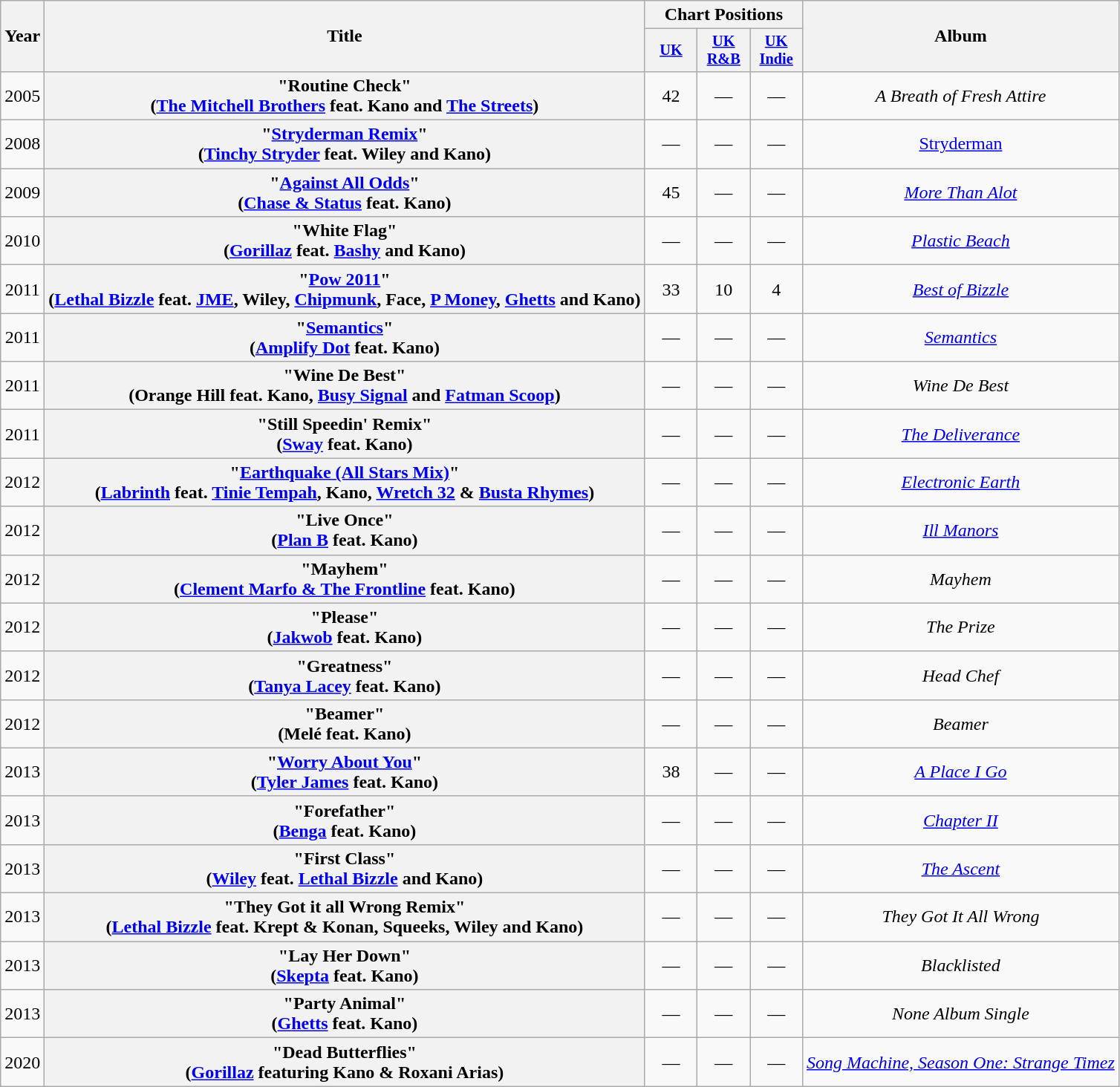<table class="wikitable plainrowheaders" style="text-align:center;">
<tr>
<th scope="col" rowspan="2">Year</th>
<th scope="col" rowspan="2">Title</th>
<th scope="col" colspan="3">Chart Positions</th>
<th scope="col" rowspan="2">Album</th>
</tr>
<tr>
<th scope="col" style="width:3em;font-size:85%;"><a href='#'>UK</a></th>
<th scope="col" style="width:3em;font-size:85%;"><a href='#'>UK R&B</a></th>
<th scope="col" style="width:3em;font-size:85%;"><a href='#'>UK Indie</a></th>
</tr>
<tr>
<td>2005</td>
<th scope="row">"Routine Check"<br><span>(<a href='#'>The Mitchell Brothers</a> feat. Kano and <a href='#'>The Streets</a>)</span></th>
<td>42</td>
<td>—</td>
<td>—</td>
<td><em>A Breath of Fresh Attire</em></td>
</tr>
<tr>
<td>2008</td>
<th scope="row">"<a href='#'>Stryderman Remix</a>"<br><span>(<a href='#'>Tinchy Stryder</a> feat. Wiley and Kano)</span></th>
<td>—</td>
<td>—</td>
<td>—</td>
<td><a href='#'>Stryderman</a></td>
</tr>
<tr>
<td>2009</td>
<th scope="row">"<a href='#'>Against All Odds</a>"<br><span>(<a href='#'>Chase & Status</a> feat. Kano)</span></th>
<td>45</td>
<td>—</td>
<td>—</td>
<td><em><a href='#'>More Than Alot</a></em></td>
</tr>
<tr>
<td>2010</td>
<th scope="row">"White Flag"<br><span>(<a href='#'>Gorillaz</a> feat. <a href='#'>Bashy</a> and Kano)</span></th>
<td>—</td>
<td>—</td>
<td>—</td>
<td><em><a href='#'>Plastic Beach</a></em></td>
</tr>
<tr>
<td>2011</td>
<th scope="row">"<a href='#'>Pow 2011</a>"<br><span>(<a href='#'>Lethal Bizzle</a> feat. <a href='#'>JME</a>, Wiley, <a href='#'>Chipmunk</a>, Face, <a href='#'>P Money</a>, <a href='#'>Ghetts</a> and Kano)</span></th>
<td>33</td>
<td>10</td>
<td>4</td>
<td><em><a href='#'>Best of Bizzle</a></em></td>
</tr>
<tr>
<td>2011</td>
<th scope="row">"<a href='#'>Semantics</a>"<br><span>(<a href='#'>Amplify Dot</a> feat. Kano)</span></th>
<td>—</td>
<td>—</td>
<td>—</td>
<td><em><a href='#'>Semantics</a></em></td>
</tr>
<tr>
<td>2011</td>
<th scope="row">"Wine De Best"<br><span>(Orange Hill feat. Kano, <a href='#'>Busy Signal</a> and <a href='#'>Fatman Scoop</a>)</span></th>
<td>—</td>
<td>—</td>
<td>—</td>
<td><em>Wine De Best</em></td>
</tr>
<tr>
<td>2011</td>
<th scope="row">"Still Speedin' Remix"<br><span>(<a href='#'>Sway</a> feat. Kano)</span></th>
<td>—</td>
<td>—</td>
<td>—</td>
<td><em><a href='#'>The Deliverance</a></em></td>
</tr>
<tr>
<td>2012</td>
<th scope="row">"<a href='#'>Earthquake (All Stars Mix)</a>"<br><span>(<a href='#'>Labrinth</a> feat. <a href='#'>Tinie Tempah</a>, Kano, <a href='#'>Wretch 32</a> & <a href='#'>Busta Rhymes</a>)</span></th>
<td>—</td>
<td>—</td>
<td>—</td>
<td><em><a href='#'>Electronic Earth</a></em></td>
</tr>
<tr>
<td>2012</td>
<th scope="row">"Live Once"<br><span>(<a href='#'>Plan B</a> feat. Kano)</span></th>
<td>—</td>
<td>—</td>
<td>—</td>
<td><em><a href='#'>Ill Manors</a></em></td>
</tr>
<tr>
<td>2012</td>
<th scope="row">"Mayhem"<br><span>(<a href='#'>Clement Marfo & The Frontline</a> feat. Kano)</span></th>
<td>—</td>
<td>—</td>
<td>—</td>
<td><em>Mayhem</em></td>
</tr>
<tr>
<td>2012</td>
<th scope="row">"Please"<br><span>(<a href='#'>Jakwob</a> feat. Kano)</span></th>
<td>—</td>
<td>—</td>
<td>—</td>
<td><em>The Prize</em></td>
</tr>
<tr>
<td>2012</td>
<th scope="row">"Greatness"<br><span>(<a href='#'>Tanya Lacey</a> feat. Kano)</span></th>
<td>—</td>
<td>—</td>
<td>—</td>
<td><em>Head Chef</em></td>
</tr>
<tr>
<td>2012</td>
<th scope="row">"Beamer"<br><span>(Melé feat. Kano)</span></th>
<td>—</td>
<td>—</td>
<td>—</td>
<td><em>Beamer</em></td>
</tr>
<tr>
<td>2013</td>
<th scope="row">"<a href='#'>Worry About You</a>"<br><span>(<a href='#'>Tyler James</a> feat. Kano)</span></th>
<td>38</td>
<td>—</td>
<td>—</td>
<td><em><a href='#'>A Place I Go</a></em></td>
</tr>
<tr>
<td>2013</td>
<th scope="row">"Forefather"<br><span>(<a href='#'>Benga</a> feat. Kano)</span></th>
<td>—</td>
<td>—</td>
<td>—</td>
<td><em><a href='#'>Chapter II</a></em></td>
</tr>
<tr>
<td>2013</td>
<th scope="row">"First Class"<br><span>(<a href='#'>Wiley</a> feat. <a href='#'>Lethal Bizzle</a> and Kano)</span></th>
<td>—</td>
<td>—</td>
<td>—</td>
<td><em><a href='#'>The Ascent</a></em></td>
</tr>
<tr>
<td>2013</td>
<th scope="row">"They Got it all Wrong Remix"<br><span>(<a href='#'>Lethal Bizzle</a> feat. Krept & Konan, Squeeks, Wiley and Kano)</span></th>
<td>—</td>
<td>—</td>
<td>—</td>
<td><em>They Got It All Wrong</em></td>
</tr>
<tr>
<td>2013</td>
<th scope="row">"Lay Her Down"<br><span>(<a href='#'>Skepta</a> feat. Kano)</span></th>
<td>—</td>
<td>—</td>
<td>—</td>
<td><em>Blacklisted</em></td>
</tr>
<tr>
<td>2013</td>
<th scope="row">"Party Animal"<br><span>(<a href='#'>Ghetts</a> feat. Kano)</span></th>
<td>—</td>
<td>—</td>
<td>—</td>
<td><em>None Album Single</em></td>
</tr>
<tr>
<td>2020</td>
<th scope="row">"Dead Butterflies"<br><span>(<a href='#'>Gorillaz</a> featuring Kano & Roxani Arias)</span></th>
<td>—</td>
<td>—</td>
<td>—</td>
<td><em><a href='#'>Song Machine, Season One: Strange Timez</a></em></td>
</tr>
</table>
